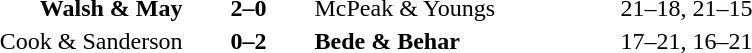<table>
<tr>
<th width=200></th>
<th width=80></th>
<th width=200></th>
<th width=220></th>
</tr>
<tr>
<td align=right><strong>Walsh & May</strong></td>
<td align=center><strong>2–0</strong></td>
<td align=left>McPeak & Youngs</td>
<td>21–18, 21–15</td>
</tr>
<tr>
<td align=right>Cook & Sanderson</td>
<td align=center><strong>0–2</strong></td>
<td align=left><strong>Bede & Behar</strong></td>
<td>17–21, 16–21</td>
</tr>
</table>
